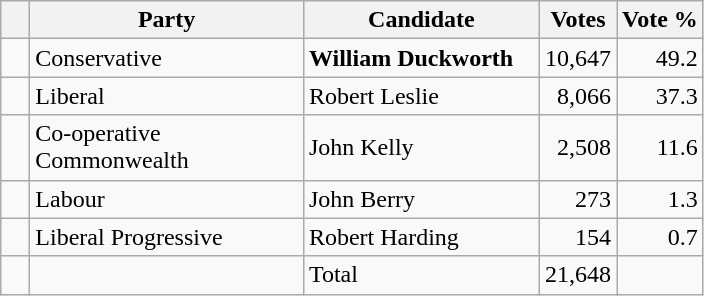<table class="wikitable">
<tr>
<th></th>
<th scope="col" width="175">Party</th>
<th scope="col" width="150">Candidate</th>
<th>Votes</th>
<th>Vote %</th>
</tr>
<tr>
<td>   </td>
<td>Conservative</td>
<td><strong>William Duckworth</strong></td>
<td align=right>10,647</td>
<td align=right>49.2</td>
</tr>
<tr>
<td>   </td>
<td>Liberal</td>
<td>Robert Leslie</td>
<td align=right>8,066</td>
<td align=right>37.3</td>
</tr>
<tr>
<td>   </td>
<td>Co-operative Commonwealth</td>
<td>John Kelly</td>
<td align=right>2,508</td>
<td align=right>11.6</td>
</tr>
<tr>
<td>   </td>
<td>Labour</td>
<td>John Berry</td>
<td align=right>273</td>
<td align=right>1.3</td>
</tr>
<tr>
<td>   </td>
<td>Liberal Progressive</td>
<td>Robert Harding</td>
<td align=right>154</td>
<td align=right>0.7</td>
</tr>
<tr>
<td></td>
<td></td>
<td>Total</td>
<td align=right>21,648</td>
<td></td>
</tr>
</table>
